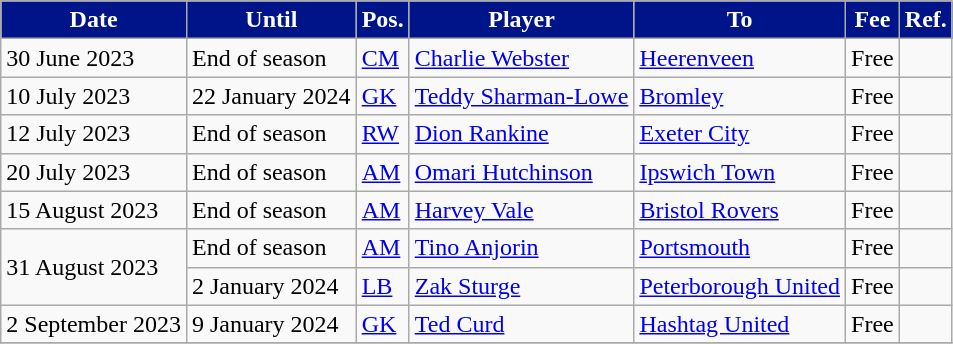<table class="wikitable plainrowheaders sortable">
<tr>
<th style="background:#001489; color:#FFFFFF;">Date</th>
<th style="background:#001489; color:#FFFFFF;">Until</th>
<th style="background:#001489; color:#FFFFFF;">Pos.</th>
<th style="background:#001489; color:#FFFFFF;">Player</th>
<th style="background:#001489; color:#FFFFFF;">To</th>
<th style="background:#001489; color:#FFFFFF;">Fee</th>
<th style="background:#001489; color:#FFFFFF;">Ref.</th>
</tr>
<tr>
<td>30 June 2023</td>
<td>End of season</td>
<td><a href='#'>CM</a></td>
<td> <a href='#'>Charlie Webster</a></td>
<td> <a href='#'>Heerenveen</a></td>
<td>Free</td>
<td></td>
</tr>
<tr>
<td>10 July 2023</td>
<td>22 January 2024</td>
<td><a href='#'>GK</a></td>
<td> <a href='#'>Teddy Sharman-Lowe</a></td>
<td> <a href='#'>Bromley</a></td>
<td>Free</td>
<td></td>
</tr>
<tr>
<td>12 July 2023</td>
<td>End of season</td>
<td><a href='#'>RW</a></td>
<td> <a href='#'>Dion Rankine</a></td>
<td> <a href='#'>Exeter City</a></td>
<td>Free</td>
<td></td>
</tr>
<tr>
<td>20 July 2023</td>
<td>End of season</td>
<td><a href='#'>AM</a></td>
<td> <a href='#'>Omari Hutchinson</a></td>
<td> <a href='#'>Ipswich Town</a></td>
<td>Free</td>
<td></td>
</tr>
<tr>
<td>15 August 2023</td>
<td>End of season</td>
<td><a href='#'>AM</a></td>
<td> <a href='#'>Harvey Vale</a></td>
<td> <a href='#'>Bristol Rovers</a></td>
<td>Free</td>
<td></td>
</tr>
<tr>
<td rowspan="2">31 August 2023</td>
<td>End of season</td>
<td><a href='#'>AM</a></td>
<td> <a href='#'>Tino Anjorin</a></td>
<td> <a href='#'>Portsmouth</a></td>
<td>Free</td>
<td></td>
</tr>
<tr>
<td>2 January 2024</td>
<td><a href='#'>LB</a></td>
<td> <a href='#'>Zak Sturge</a></td>
<td> <a href='#'>Peterborough United</a></td>
<td>Free</td>
<td></td>
</tr>
<tr>
<td>2 September 2023</td>
<td>9 January 2024</td>
<td><a href='#'>GK</a></td>
<td> <a href='#'>Ted Curd</a></td>
<td> <a href='#'>Hashtag United</a></td>
<td>Free</td>
<td></td>
</tr>
<tr>
</tr>
</table>
